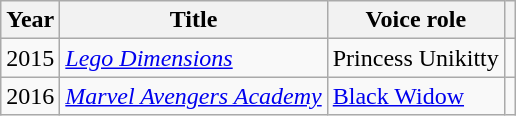<table class="wikitable sortable">
<tr>
<th>Year</th>
<th>Title</th>
<th>Voice role</th>
<th class="unsortable"></th>
</tr>
<tr>
<td>2015</td>
<td><em><a href='#'>Lego Dimensions</a></em></td>
<td>Princess Unikitty</td>
<td style="text-align: center;"></td>
</tr>
<tr>
<td>2016</td>
<td><em><a href='#'>Marvel Avengers Academy</a></em></td>
<td><a href='#'>Black Widow</a></td>
<td style="text-align: center;"></td>
</tr>
</table>
